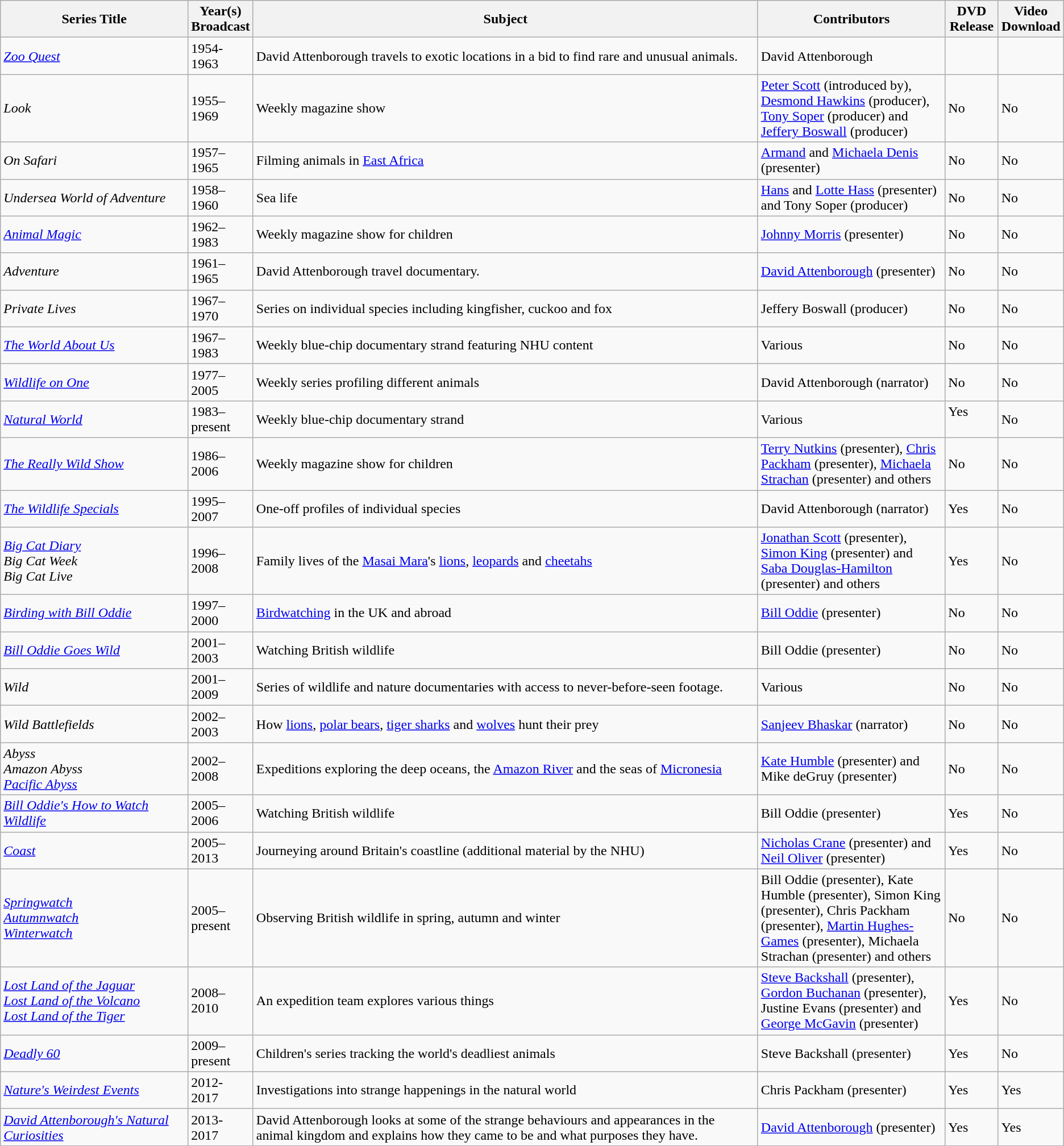<table class="wikitable sortable">
<tr>
<th style="width: 18%;">Series Title</th>
<th style="width: 5%;">Year(s) Broadcast</th>
<th style="width: 49%;">Subject</th>
<th style="width: 18%;">Contributors</th>
<th style="width: 5%;">DVD Release</th>
<th style="width: 5%;">Video Download</th>
</tr>
<tr>
<td><em><a href='#'>Zoo Quest</a></em></td>
<td>1954-1963</td>
<td>David Attenborough travels to exotic locations in a bid to find rare and unusual animals.</td>
<td>David Attenborough</td>
<td></td>
<td></td>
</tr>
<tr>
<td><em>Look</em></td>
<td>1955–1969</td>
<td>Weekly magazine show</td>
<td><a href='#'>Peter Scott</a> (introduced by), <a href='#'>Desmond Hawkins</a> (producer), <a href='#'>Tony Soper</a> (producer) and <a href='#'>Jeffery Boswall</a> (producer)</td>
<td>No</td>
<td>No</td>
</tr>
<tr>
<td><em>On Safari</em></td>
<td>1957–1965</td>
<td>Filming animals in <a href='#'>East Africa</a></td>
<td><a href='#'>Armand</a> and <a href='#'>Michaela Denis</a> (presenter)</td>
<td>No</td>
<td>No</td>
</tr>
<tr>
<td><em>Undersea World of Adventure</em></td>
<td>1958–1960</td>
<td>Sea life</td>
<td><a href='#'>Hans</a> and <a href='#'>Lotte Hass</a> (presenter) and Tony Soper (producer)</td>
<td>No</td>
<td>No</td>
</tr>
<tr>
<td><em><a href='#'>Animal Magic</a></em></td>
<td>1962–1983</td>
<td>Weekly magazine show for children</td>
<td><a href='#'>Johnny Morris</a> (presenter)</td>
<td>No</td>
<td>No</td>
</tr>
<tr>
<td><em>Adventure</em></td>
<td>1961–1965</td>
<td>David Attenborough travel documentary.</td>
<td><a href='#'>David Attenborough</a> (presenter)</td>
<td>No</td>
<td>No</td>
</tr>
<tr>
<td><em>Private Lives</em></td>
<td>1967–1970</td>
<td>Series on individual species including kingfisher, cuckoo and fox</td>
<td>Jeffery Boswall (producer)</td>
<td>No</td>
<td>No</td>
</tr>
<tr>
<td><em><a href='#'>The World About Us</a></em></td>
<td>1967–1983</td>
<td>Weekly blue-chip documentary strand featuring NHU content</td>
<td>Various</td>
<td>No</td>
<td>No</td>
</tr>
<tr>
<td><em><a href='#'>Wildlife on One</a></em></td>
<td>1977–2005</td>
<td>Weekly series profiling different animals</td>
<td>David Attenborough (narrator)</td>
<td>No</td>
<td>No</td>
</tr>
<tr>
<td><em><a href='#'>Natural World</a></em></td>
<td>1983–present</td>
<td>Weekly blue-chip documentary strand</td>
<td>Various</td>
<td>Yes<br><br></td>
<td>No</td>
</tr>
<tr>
<td><em><a href='#'>The Really Wild Show</a></em></td>
<td>1986–2006</td>
<td>Weekly magazine show for children</td>
<td><a href='#'>Terry Nutkins</a> (presenter), <a href='#'>Chris Packham</a> (presenter), <a href='#'>Michaela Strachan</a> (presenter) and others</td>
<td>No</td>
<td>No</td>
</tr>
<tr>
<td><em><a href='#'>The Wildlife Specials</a></em></td>
<td>1995–2007</td>
<td>One-off profiles of individual species</td>
<td>David Attenborough (narrator)</td>
<td>Yes</td>
<td>No</td>
</tr>
<tr>
<td><em><a href='#'>Big Cat Diary</a></em><br><em>Big Cat Week</em><br><em>Big Cat Live</em></td>
<td>1996–2008</td>
<td>Family lives of the <a href='#'>Masai Mara</a>'s <a href='#'>lions</a>, <a href='#'>leopards</a> and <a href='#'>cheetahs</a></td>
<td><a href='#'>Jonathan Scott</a> (presenter), <a href='#'>Simon King</a> (presenter) and <a href='#'>Saba Douglas-Hamilton</a> (presenter) and others</td>
<td>Yes</td>
<td>No</td>
</tr>
<tr>
<td><em><a href='#'>Birding with Bill Oddie</a></em></td>
<td>1997–2000</td>
<td><a href='#'>Birdwatching</a> in the UK and abroad</td>
<td><a href='#'>Bill Oddie</a> (presenter)</td>
<td>No</td>
<td>No</td>
</tr>
<tr>
<td><em><a href='#'>Bill Oddie Goes Wild</a></em></td>
<td>2001–2003</td>
<td>Watching British wildlife</td>
<td>Bill Oddie (presenter)</td>
<td>No</td>
<td>No</td>
</tr>
<tr>
<td><em>Wild</em></td>
<td>2001–2009</td>
<td>Series of wildlife and nature documentaries with access to never-before-seen footage.</td>
<td>Various</td>
<td>No</td>
<td>No</td>
</tr>
<tr>
<td><em>Wild Battlefields</em></td>
<td>2002–2003</td>
<td>How <a href='#'>lions</a>, <a href='#'>polar bears</a>, <a href='#'>tiger sharks</a> and <a href='#'>wolves</a> hunt their prey</td>
<td><a href='#'>Sanjeev Bhaskar</a> (narrator)</td>
<td>No</td>
<td>No</td>
</tr>
<tr>
<td><em>Abyss</em><br><em>Amazon Abyss</em><br><em><a href='#'>Pacific Abyss</a></em></td>
<td>2002–2008</td>
<td>Expeditions exploring the deep oceans, the <a href='#'>Amazon River</a> and the seas of <a href='#'>Micronesia</a></td>
<td><a href='#'>Kate Humble</a> (presenter) and Mike deGruy (presenter)</td>
<td>No</td>
<td>No</td>
</tr>
<tr>
<td><em><a href='#'>Bill Oddie's How to Watch Wildlife</a></em></td>
<td>2005–2006</td>
<td>Watching British wildlife</td>
<td>Bill Oddie (presenter)</td>
<td>Yes</td>
<td>No</td>
</tr>
<tr>
<td><em><a href='#'>Coast</a></em></td>
<td>2005–2013</td>
<td>Journeying around Britain's coastline (additional material by the NHU)</td>
<td><a href='#'>Nicholas Crane</a> (presenter) and <a href='#'>Neil Oliver</a> (presenter)</td>
<td>Yes</td>
<td>No</td>
</tr>
<tr>
<td><em><a href='#'>Springwatch</a></em><br><em><a href='#'>Autumnwatch</a></em><br><em><a href='#'>Winterwatch</a></em></td>
<td>2005–present</td>
<td>Observing British wildlife in spring, autumn and winter</td>
<td>Bill Oddie (presenter), Kate Humble (presenter), Simon King (presenter), Chris Packham (presenter), <a href='#'>Martin Hughes-Games</a> (presenter), Michaela Strachan (presenter) and others</td>
<td>No</td>
<td>No</td>
</tr>
<tr>
<td><em><a href='#'>Lost Land of the Jaguar</a></em><br><em><a href='#'>Lost Land of the Volcano</a></em><br><em><a href='#'>Lost Land of the Tiger</a></em></td>
<td>2008–2010</td>
<td>An expedition team explores various things</td>
<td><a href='#'>Steve Backshall</a> (presenter), <a href='#'>Gordon Buchanan</a> (presenter), Justine Evans (presenter) and <a href='#'>George McGavin</a> (presenter)</td>
<td>Yes</td>
<td>No</td>
</tr>
<tr>
<td><em><a href='#'>Deadly 60</a></em></td>
<td>2009–present</td>
<td>Children's series tracking the world's deadliest animals</td>
<td>Steve Backshall (presenter)</td>
<td>Yes</td>
<td>No</td>
</tr>
<tr>
<td><em><a href='#'>Nature's Weirdest Events</a></em></td>
<td>2012-2017</td>
<td>Investigations into strange happenings in the natural world</td>
<td>Chris Packham (presenter)</td>
<td>Yes</td>
<td>Yes</td>
</tr>
<tr>
<td><em><a href='#'>David Attenborough's Natural Curiosities</a></em></td>
<td>2013-2017</td>
<td>David Attenborough looks at some of the strange behaviours and appearances in the animal kingdom and explains how they came to be and what purposes they have.</td>
<td><a href='#'>David Attenborough</a> (presenter)</td>
<td>Yes</td>
<td>Yes</td>
</tr>
<tr>
</tr>
</table>
